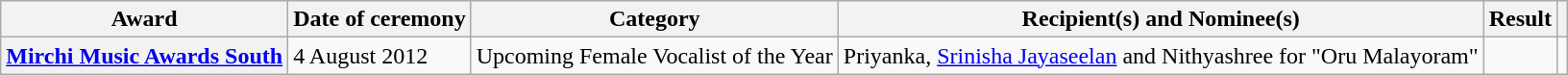<table class="wikitable plainrowheaders sortable">
<tr>
<th scope="col">Award</th>
<th scope="col">Date of ceremony</th>
<th scope="col">Category</th>
<th scope="col">Recipient(s) and Nominee(s)</th>
<th scope="col">Result</th>
<th scope="col" class="unsortable"></th>
</tr>
<tr>
<th scope="row"><a href='#'>Mirchi Music Awards South</a></th>
<td>4 August 2012</td>
<td>Upcoming Female Vocalist of the Year</td>
<td>Priyanka, <a href='#'>Srinisha Jayaseelan</a> and Nithyashree for "Oru Malayoram"</td>
<td></td>
<td style="text-align:center;"><br></td>
</tr>
</table>
